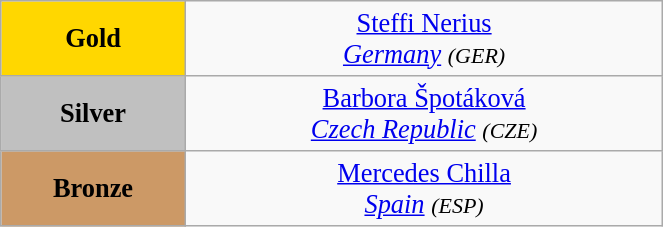<table class="wikitable" style=" text-align:center; font-size:110%;" width="35%">
<tr>
<td bgcolor="gold"><strong>Gold</strong></td>
<td> <a href='#'>Steffi Nerius</a><br><em><a href='#'>Germany</a> <small>(GER)</small></em></td>
</tr>
<tr>
<td bgcolor="silver"><strong>Silver</strong></td>
<td> <a href='#'>Barbora Špotáková</a><br><em><a href='#'>Czech Republic</a> <small>(CZE)</small></em></td>
</tr>
<tr>
<td bgcolor="CC9966"><strong>Bronze</strong></td>
<td> <a href='#'>Mercedes Chilla</a><br><em><a href='#'>Spain</a> <small>(ESP)</small></em></td>
</tr>
</table>
